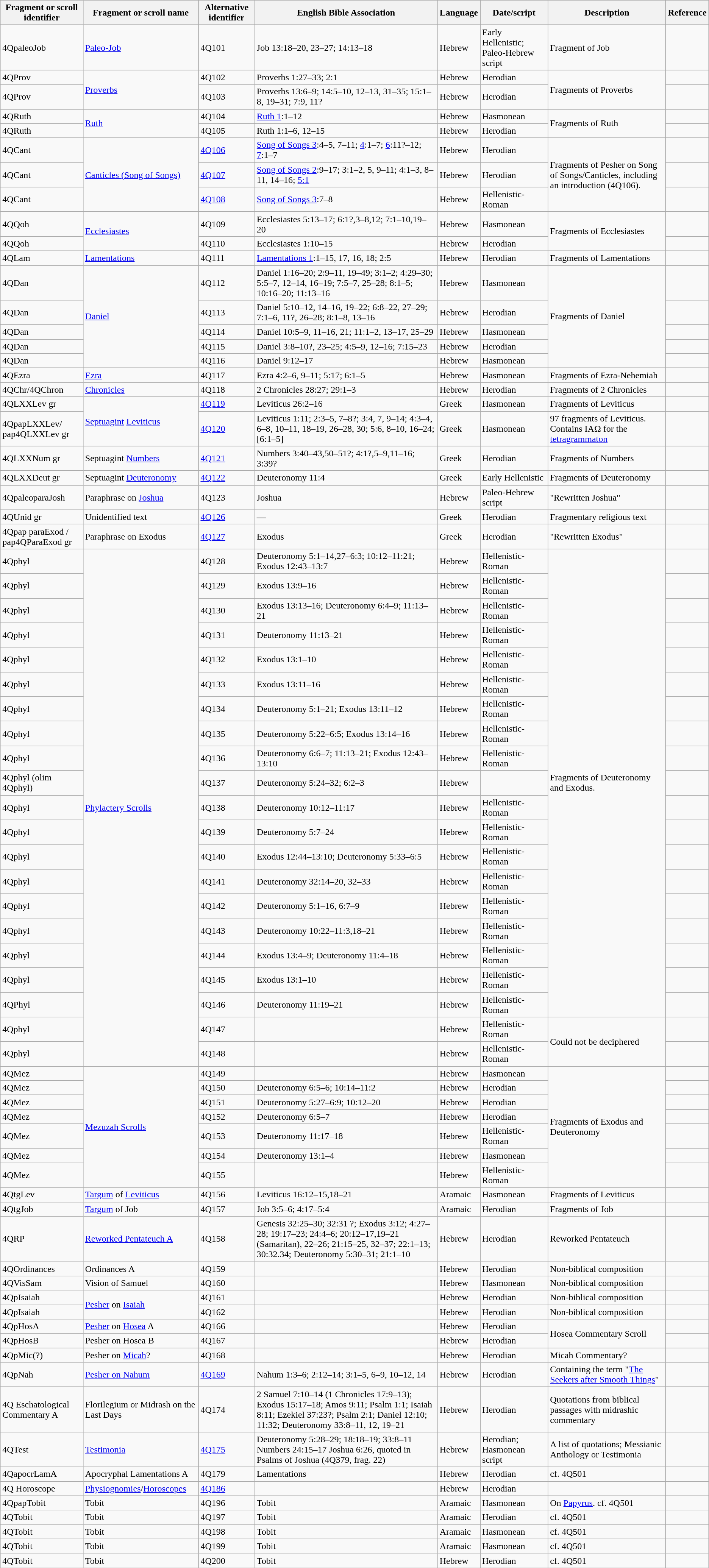<table class="wikitable collapsible collapsed">
<tr>
<th>Fragment or scroll identifier</th>
<th>Fragment or scroll name</th>
<th>Alternative identifier</th>
<th>English Bible Association</th>
<th>Language</th>
<th>Date/script</th>
<th>Description</th>
<th>Reference<onlyinclude></th>
</tr>
<tr>
<td>4QpaleoJob</td>
<td><a href='#'>Paleo-Job</a></td>
<td>4Q101</td>
<td>Job 13:18–20, 23–27; 14:13–18</td>
<td>Hebrew</td>
<td>Early Hellenistic; Paleo-Hebrew script</td>
<td>Fragment of Job</td>
<td></td>
</tr>
<tr>
<td>4QProv</td>
<td rowspan=2><a href='#'>Proverbs</a></td>
<td>4Q102</td>
<td>Proverbs 1:27–33; 2:1</td>
<td>Hebrew</td>
<td>Herodian</td>
<td rowspan=2>Fragments of Proverbs</td>
<td></td>
</tr>
<tr>
<td>4QProv</td>
<td>4Q103</td>
<td>Proverbs 13:6–9; 14:5–10, 12–13, 31–35; 15:1–8, 19–31; 7:9, 11?</td>
<td>Hebrew</td>
<td>Herodian</td>
<td></td>
</tr>
<tr>
<td>4QRuth</td>
<td rowspan=2><a href='#'>Ruth</a></td>
<td>4Q104</td>
<td><a href='#'>Ruth 1</a>:1–12</td>
<td>Hebrew</td>
<td>Hasmonean</td>
<td rowspan=2>Fragments of Ruth</td>
<td></td>
</tr>
<tr>
<td>4QRuth</td>
<td>4Q105</td>
<td>Ruth 1:1–6, 12–15</td>
<td>Hebrew</td>
<td>Herodian</td>
<td></td>
</tr>
<tr>
<td>4QCant</td>
<td rowspan=3><a href='#'>Canticles (Song of Songs)</a></td>
<td><a href='#'>4Q106</a></td>
<td><a href='#'>Song of Songs 3</a>:4–5, 7–11; <a href='#'>4</a>:1–7; <a href='#'>6</a>:11?–12; <a href='#'>7</a>:1–7</td>
<td>Hebrew</td>
<td>Herodian</td>
<td rowspan=3>Fragments of Pesher on Song of Songs/Canticles, including an introduction (4Q106).</td>
<td></td>
</tr>
<tr>
<td>4QCant</td>
<td><a href='#'>4Q107</a></td>
<td><a href='#'>Song of Songs 2</a>:9–17; 3:1–2, 5, 9–11; 4:1–3, 8–11, 14–16; <a href='#'>5:1</a></td>
<td>Hebrew</td>
<td>Herodian</td>
<td></td>
</tr>
<tr>
<td>4QCant</td>
<td><a href='#'>4Q108</a></td>
<td><a href='#'>Song of Songs 3</a>:7–8</td>
<td>Hebrew</td>
<td>Hellenistic-Roman</td>
<td></td>
</tr>
<tr>
<td>4QQoh</td>
<td rowspan=2><a href='#'>Ecclesiastes</a></td>
<td>4Q109</td>
<td>Ecclesiastes 5:13–17; 6:1?,3–8,12; 7:1–10,19–20</td>
<td>Hebrew</td>
<td>Hasmonean</td>
<td rowspan=2>Fragments of Ecclesiastes</td>
<td></td>
</tr>
<tr>
<td>4QQoh</td>
<td>4Q110</td>
<td>Ecclesiastes 1:10–15</td>
<td>Hebrew</td>
<td>Herodian</td>
<td></td>
</tr>
<tr>
<td>4QLam</td>
<td><a href='#'>Lamentations</a></td>
<td>4Q111</td>
<td><a href='#'>Lamentations 1</a>:1–15, 17, 16, 18; 2:5</td>
<td>Hebrew</td>
<td>Herodian</td>
<td>Fragments of Lamentations</td>
<td></td>
</tr>
<tr>
<td>4QDan</td>
<td rowspan=5><a href='#'>Daniel</a></td>
<td>4Q112</td>
<td>Daniel 1:16–20; 2:9–11, 19–49; 3:1–2; 4:29–30; 5:5–7, 12–14, 16–19; 7:5–7, 25–28; 8:1–5; 10:16–20; 11:13–16</td>
<td>Hebrew</td>
<td>Hasmonean</td>
<td rowspan=5>Fragments of Daniel</td>
<td></td>
</tr>
<tr>
<td>4QDan</td>
<td>4Q113</td>
<td>Daniel 5:10–12, 14–16, 19–22; 6:8–22, 27–29; 7:1–6, 11?, 26–28; 8:1–8, 13–16</td>
<td>Hebrew</td>
<td>Herodian</td>
<td></td>
</tr>
<tr>
<td>4QDan</td>
<td>4Q114</td>
<td>Daniel 10:5–9, 11–16, 21; 11:1–2, 13–17, 25–29</td>
<td>Hebrew</td>
<td>Hasmonean</td>
<td></td>
</tr>
<tr>
<td>4QDan</td>
<td>4Q115</td>
<td>Daniel 3:8–10?, 23–25; 4:5–9, 12–16; 7:15–23</td>
<td>Hebrew</td>
<td>Herodian</td>
<td></td>
</tr>
<tr>
<td>4QDan</td>
<td>4Q116</td>
<td>Daniel 9:12–17</td>
<td>Hebrew</td>
<td>Hasmonean</td>
<td></td>
</tr>
<tr>
<td>4QEzra</td>
<td><a href='#'>Ezra</a></td>
<td>4Q117</td>
<td>Ezra 4:2–6, 9–11; 5:17; 6:1–5</td>
<td>Hebrew</td>
<td>Hasmonean</td>
<td>Fragments of Ezra-Nehemiah</td>
<td></td>
</tr>
<tr>
<td>4QChr/4QChron</td>
<td><a href='#'>Chronicles</a></td>
<td>4Q118</td>
<td>2 Chronicles 28:27; 29:1–3</td>
<td>Hebrew</td>
<td>Herodian</td>
<td>Fragments of 2 Chronicles</td>
<td></td>
</tr>
<tr>
<td>4QLXXLev gr</td>
<td rowspan=2><a href='#'>Septuagint</a> <a href='#'>Leviticus</a></td>
<td><a href='#'>4Q119</a></td>
<td>Leviticus 26:2–16</td>
<td>Greek</td>
<td>Hasmonean</td>
<td>Fragments of Leviticus</td>
<td></td>
</tr>
<tr>
<td>4QpapLXXLev/ pap4QLXXLev gr</td>
<td><a href='#'>4Q120</a></td>
<td>Leviticus 1:11; 2:3–5, 7–8?; 3:4, 7, 9–14; 4:3–4, 6–8, 10–11, 18–19, 26–28, 30; 5:6, 8–10, 16–24; [6:1–5]</td>
<td>Greek</td>
<td>Hasmonean</td>
<td>97 fragments of Leviticus. Contains ΙΑΩ for the <a href='#'>tetragrammaton</a></td>
<td></td>
</tr>
<tr>
<td>4QLXXNum gr</td>
<td>Septuagint <a href='#'>Numbers</a></td>
<td><a href='#'>4Q121</a></td>
<td>Numbers 3:40–43,50–51?; 4:1?,5–9,11–16; 3:39?</td>
<td>Greek</td>
<td>Herodian</td>
<td>Fragments of Numbers</td>
<td></td>
</tr>
<tr>
<td>4QLXXDeut gr</td>
<td>Septuagint <a href='#'>Deuteronomy</a></td>
<td><a href='#'>4Q122</a></td>
<td>Deuteronomy 11:4</td>
<td>Greek</td>
<td>Early Hellenistic</td>
<td>Fragments of Deuteronomy</td>
<td></td>
</tr>
<tr>
<td>4QpaleoparaJosh</td>
<td>Paraphrase on <a href='#'>Joshua</a></td>
<td>4Q123</td>
<td>Joshua</td>
<td>Hebrew</td>
<td>Paleo-Hebrew script</td>
<td>"Rewritten Joshua"</td>
<td></td>
</tr>
<tr>
<td>4QUnid gr</td>
<td>Unidentified text</td>
<td><a href='#'>4Q126</a></td>
<td>—</td>
<td>Greek</td>
<td>Herodian</td>
<td>Fragmentary religious text</td>
<td></td>
</tr>
<tr>
<td>4Qpap paraExod / pap4QParaExod gr</td>
<td>Paraphrase on Exodus</td>
<td><a href='#'>4Q127</a></td>
<td>Exodus</td>
<td>Greek</td>
<td>Herodian</td>
<td>"Rewritten Exodus"</td>
<td></td>
</tr>
<tr>
<td>4Qphyl</td>
<td rowspan="21"><a href='#'>Phylactery Scrolls</a></td>
<td>4Q128</td>
<td>Deuteronomy 5:1–14,27–6:3; 10:12–11:21; Exodus 12:43–13:7</td>
<td>Hebrew</td>
<td>Hellenistic-Roman</td>
<td rowspan="19">Fragments of Deuteronomy and Exodus.</td>
<td></td>
</tr>
<tr>
<td>4Qphyl</td>
<td>4Q129</td>
<td>Exodus 13:9–16</td>
<td>Hebrew</td>
<td>Hellenistic-Roman</td>
<td></td>
</tr>
<tr>
<td>4Qphyl</td>
<td>4Q130</td>
<td>Exodus 13:13–16; Deuteronomy 6:4–9; 11:13–21</td>
<td>Hebrew</td>
<td>Hellenistic-Roman</td>
<td></td>
</tr>
<tr>
<td>4Qphyl</td>
<td>4Q131</td>
<td>Deuteronomy 11:13–21</td>
<td>Hebrew</td>
<td>Hellenistic-Roman</td>
<td></td>
</tr>
<tr>
<td>4Qphyl</td>
<td>4Q132</td>
<td>Exodus 13:1–10</td>
<td>Hebrew</td>
<td>Hellenistic-Roman</td>
<td></td>
</tr>
<tr>
<td>4Qphyl</td>
<td>4Q133</td>
<td>Exodus 13:11–16</td>
<td>Hebrew</td>
<td>Hellenistic-Roman</td>
<td></td>
</tr>
<tr>
<td>4Qphyl</td>
<td>4Q134</td>
<td>Deuteronomy 5:1–21; Exodus 13:11–12</td>
<td>Hebrew</td>
<td>Hellenistic-Roman</td>
<td></td>
</tr>
<tr>
<td>4Qphyl</td>
<td>4Q135</td>
<td>Deuteronomy 5:22–6:5; Exodus 13:14–16</td>
<td>Hebrew</td>
<td>Hellenistic-Roman</td>
<td></td>
</tr>
<tr>
<td>4Qphyl</td>
<td>4Q136</td>
<td>Deuteronomy 6:6–7; 11:13–21; Exodus 12:43–13:10</td>
<td>Hebrew</td>
<td>Hellenistic-Roman</td>
<td></td>
</tr>
<tr>
<td>4Qphyl (olim 4Qphyl)</td>
<td>4Q137</td>
<td>Deuteronomy 5:24–32; 6:2–3</td>
<td>Hebrew</td>
<td></td>
<td></td>
</tr>
<tr>
<td>4Qphyl</td>
<td>4Q138</td>
<td>Deuteronomy 10:12–11:17</td>
<td>Hebrew</td>
<td>Hellenistic-Roman</td>
<td></td>
</tr>
<tr>
<td>4Qphyl</td>
<td>4Q139</td>
<td>Deuteronomy 5:7–24</td>
<td>Hebrew</td>
<td>Hellenistic-Roman</td>
<td></td>
</tr>
<tr>
<td>4Qphyl</td>
<td>4Q140</td>
<td>Exodus 12:44–13:10; Deuteronomy 5:33–6:5</td>
<td>Hebrew</td>
<td>Hellenistic-Roman</td>
<td></td>
</tr>
<tr>
<td>4Qphyl</td>
<td>4Q141</td>
<td>Deuteronomy 32:14–20, 32–33</td>
<td>Hebrew</td>
<td>Hellenistic-Roman</td>
<td></td>
</tr>
<tr>
<td>4Qphyl</td>
<td>4Q142</td>
<td>Deuteronomy 5:1–16, 6:7–9</td>
<td>Hebrew</td>
<td>Hellenistic-Roman</td>
<td></td>
</tr>
<tr>
<td>4Qphyl</td>
<td>4Q143</td>
<td>Deuteronomy 10:22–11:3,18–21</td>
<td>Hebrew</td>
<td>Hellenistic-Roman</td>
<td></td>
</tr>
<tr>
<td>4Qphyl</td>
<td>4Q144</td>
<td>Exodus 13:4–9; Deuteronomy 11:4–18</td>
<td>Hebrew</td>
<td>Hellenistic-Roman</td>
<td></td>
</tr>
<tr>
<td>4Qphyl</td>
<td>4Q145</td>
<td>Exodus 13:1–10</td>
<td>Hebrew</td>
<td>Hellenistic-Roman</td>
<td></td>
</tr>
<tr>
<td>4QPhyl</td>
<td>4Q146</td>
<td>Deuteronomy 11:19–21</td>
<td>Hebrew</td>
<td>Hellenistic-Roman</td>
<td></td>
</tr>
<tr>
<td>4Qphyl</td>
<td>4Q147</td>
<td></td>
<td>Hebrew</td>
<td>Hellenistic-Roman</td>
<td rowspan=2>Could not be deciphered</td>
<td></td>
</tr>
<tr>
<td>4Qphyl</td>
<td>4Q148</td>
<td></td>
<td>Hebrew</td>
<td>Hellenistic-Roman</td>
<td></td>
</tr>
<tr>
<td>4QMez</td>
<td rowspan=7><a href='#'>Mezuzah Scrolls</a></td>
<td>4Q149</td>
<td></td>
<td>Hebrew</td>
<td>Hasmonean</td>
<td rowspan=7>Fragments of Exodus and Deuteronomy</td>
<td></td>
</tr>
<tr>
<td>4QMez</td>
<td>4Q150</td>
<td>Deuteronomy 6:5–6; 10:14–11:2</td>
<td>Hebrew</td>
<td>Herodian</td>
<td></td>
</tr>
<tr>
<td>4QMez</td>
<td>4Q151</td>
<td>Deuteronomy 5:27–6:9; 10:12–20</td>
<td>Hebrew</td>
<td>Herodian</td>
<td></td>
</tr>
<tr>
<td>4QMez</td>
<td>4Q152</td>
<td>Deuteronomy 6:5–7</td>
<td>Hebrew</td>
<td>Herodian</td>
<td></td>
</tr>
<tr>
<td>4QMez</td>
<td>4Q153</td>
<td>Deuteronomy 11:17–18</td>
<td>Hebrew</td>
<td>Hellenistic-Roman</td>
<td></td>
</tr>
<tr>
<td>4QMez</td>
<td>4Q154</td>
<td>Deuteronomy 13:1–4</td>
<td>Hebrew</td>
<td>Hasmonean</td>
<td></td>
</tr>
<tr>
<td>4QMez</td>
<td>4Q155</td>
<td></td>
<td>Hebrew</td>
<td>Hellenistic-Roman</td>
<td></td>
</tr>
<tr>
<td>4QtgLev</td>
<td><a href='#'>Targum</a> of <a href='#'>Leviticus</a></td>
<td>4Q156</td>
<td>Leviticus 16:12–15,18–21</td>
<td>Aramaic</td>
<td>Hasmonean</td>
<td>Fragments of Leviticus</td>
<td></td>
</tr>
<tr>
<td>4QtgJob</td>
<td><a href='#'>Targum</a> of Job</td>
<td>4Q157</td>
<td>Job 3:5–6; 4:17–5:4</td>
<td>Aramaic</td>
<td>Herodian</td>
<td>Fragments of Job</td>
<td></td>
</tr>
<tr>
<td>4QRP</td>
<td><a href='#'>Reworked Pentateuch A</a></td>
<td>4Q158</td>
<td>Genesis 32:25–30; 32:31 ?; Exodus 3:12; 4:27–28; 19:17–23; 24:4–6; 20:12–17,19–21 (Samaritan), 22–26; 21:15–25, 32–37; 22:1–13; 30:32.34; Deuteronomy 5:30–31; 21:1–10</td>
<td>Hebrew</td>
<td>Herodian</td>
<td>Reworked Pentateuch</td>
<td></td>
</tr>
<tr>
<td>4QOrdinances</td>
<td>Ordinances A</td>
<td>4Q159</td>
<td></td>
<td>Hebrew</td>
<td>Herodian</td>
<td>Non-biblical composition</td>
<td></td>
</tr>
<tr>
<td>4QVisSam</td>
<td>Vision of Samuel</td>
<td>4Q160</td>
<td></td>
<td>Hebrew</td>
<td>Hasmonean</td>
<td>Non-biblical composition</td>
<td></td>
</tr>
<tr>
<td>4QpIsaiah</td>
<td rowspan=2><a href='#'>Pesher</a> on <a href='#'>Isaiah</a></td>
<td>4Q161</td>
<td></td>
<td>Hebrew</td>
<td>Herodian</td>
<td>Non-biblical composition</td>
<td></td>
</tr>
<tr>
<td>4QpIsaiah</td>
<td>4Q162</td>
<td></td>
<td>Hebrew</td>
<td>Herodian</td>
<td>Non-biblical composition</td>
<td></td>
</tr>
<tr>
<td>4QpHosA</td>
<td><a href='#'>Pesher</a> on <a href='#'>Hosea</a> A</td>
<td>4Q166</td>
<td></td>
<td>Hebrew</td>
<td>Herodian</td>
<td rowspan=2>Hosea Commentary Scroll</td>
<td></td>
</tr>
<tr>
<td>4QpHosB</td>
<td>Pesher on Hosea B</td>
<td>4Q167</td>
<td></td>
<td>Hebrew</td>
<td>Herodian</td>
<td></td>
</tr>
<tr>
<td>4QpMic(?)</td>
<td>Pesher on <a href='#'>Micah</a>?</td>
<td>4Q168</td>
<td></td>
<td>Hebrew</td>
<td>Herodian</td>
<td>Micah Commentary?</td>
<td></td>
</tr>
<tr>
<td>4QpNah</td>
<td><a href='#'>Pesher on Nahum</a></td>
<td><a href='#'>4Q169</a></td>
<td>Nahum 1:3–6; 2:12–14; 3:1–5, 6–9, 10–12, 14</td>
<td>Hebrew</td>
<td>Herodian</td>
<td>Containing the term "<a href='#'>The Seekers after Smooth Things</a>"</td>
<td></td>
</tr>
<tr>
<td>4Q Eschatological Commentary A</td>
<td>Florilegium or Midrash on the Last Days</td>
<td>4Q174</td>
<td>2 Samuel 7:10–14 (1 Chronicles 17:9–13); Exodus 15:17–18; Amos 9:11; Psalm 1:1; Isaiah 8:11; Ezekiel 37:23?; Psalm 2:1; Daniel 12:10; 11:32; Deuteronomy 33:8–11, 12, 19–21</td>
<td>Hebrew</td>
<td>Herodian</td>
<td>Quotations from biblical passages with midrashic commentary</td>
<td></td>
</tr>
<tr>
<td>4QTest</td>
<td><a href='#'>Testimonia</a></td>
<td><a href='#'>4Q175</a></td>
<td>Deuteronomy 5:28–29; 18:18–19; 33:8–11<br>Numbers 24:15–17
Joshua 6:26, quoted in Psalms of Joshua (4Q379, frag. 22)</td>
<td>Hebrew</td>
<td>Herodian; Hasmonean script</td>
<td>A list of quotations; Messianic Anthology or Testimonia</td>
<td></td>
</tr>
<tr>
<td>4QapocrLamA</td>
<td>Apocryphal Lamentations A</td>
<td>4Q179</td>
<td>Lamentations</td>
<td>Hebrew</td>
<td>Herodian</td>
<td>cf. 4Q501</td>
<td></td>
</tr>
<tr>
<td>4Q Horoscope</td>
<td><a href='#'>Physiognomies</a>/<a href='#'>Horoscopes</a></td>
<td><a href='#'>4Q186</a></td>
<td></td>
<td>Hebrew</td>
<td>Herodian</td>
<td></td>
<td></td>
</tr>
<tr>
<td>4QpapTobit</td>
<td>Tobit</td>
<td>4Q196</td>
<td>Tobit</td>
<td>Aramaic</td>
<td>Hasmonean</td>
<td>On <a href='#'>Papyrus</a>. cf. 4Q501</td>
<td></td>
</tr>
<tr>
<td>4QTobit</td>
<td>Tobit</td>
<td>4Q197</td>
<td>Tobit</td>
<td>Aramaic</td>
<td>Herodian</td>
<td>cf. 4Q501</td>
<td></td>
</tr>
<tr>
<td>4QTobit</td>
<td>Tobit</td>
<td>4Q198</td>
<td>Tobit</td>
<td>Aramaic</td>
<td>Hasmonean</td>
<td>cf. 4Q501</td>
<td></td>
</tr>
<tr>
<td>4QTobit</td>
<td>Tobit</td>
<td>4Q199</td>
<td>Tobit</td>
<td>Aramaic</td>
<td>Hasmonean</td>
<td>cf. 4Q501</td>
<td></td>
</tr>
<tr>
<td>4QTobit</td>
<td>Tobit</td>
<td>4Q200</td>
<td>Tobit</td>
<td>Hebrew</td>
<td>Herodian</td>
<td>cf. 4Q501</td>
<td></onlyinclude></td>
</tr>
</table>
